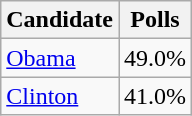<table class="wikitable sortable floatright">
<tr>
<th>Candidate</th>
<th>Polls</th>
</tr>
<tr>
<td><a href='#'>Obama</a></td>
<td>49.0%</td>
</tr>
<tr>
<td><a href='#'>Clinton</a></td>
<td>41.0%</td>
</tr>
</table>
